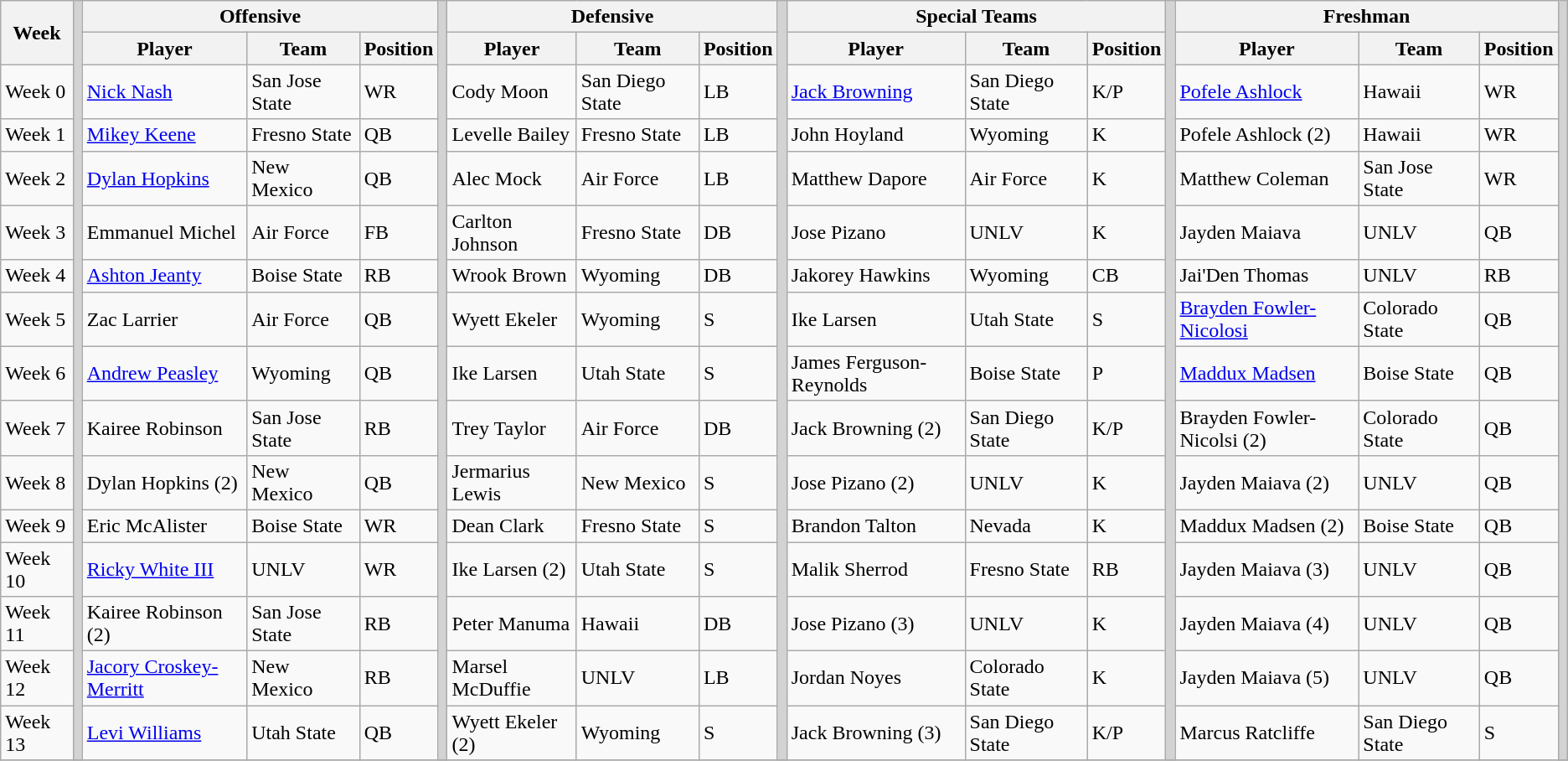<table class="wikitable" border="1">
<tr>
<th rowspan="2">Week</th>
<th rowspan="16" style="background-color:lightgrey;"></th>
<th colspan="3">Offensive</th>
<th rowspan="16" style="background-color:lightgrey;"></th>
<th colspan="3">Defensive</th>
<th rowspan="16" style="background-color:lightgrey;"></th>
<th colspan="3">Special Teams</th>
<th rowspan="16" style="background-color:lightgrey;"></th>
<th colspan="3">Freshman</th>
<th rowspan="16" style="background-color:lightgrey;"></th>
</tr>
<tr>
<th>Player</th>
<th>Team</th>
<th>Position</th>
<th>Player</th>
<th>Team</th>
<th>Position</th>
<th>Player</th>
<th>Team</th>
<th>Position</th>
<th>Player</th>
<th>Team</th>
<th>Position</th>
</tr>
<tr>
<td>Week 0</td>
<td><a href='#'>Nick Nash</a></td>
<td>San Jose State</td>
<td>WR</td>
<td>Cody Moon</td>
<td>San Diego State</td>
<td>LB</td>
<td><a href='#'>Jack Browning</a></td>
<td>San Diego State</td>
<td>K/P</td>
<td><a href='#'>Pofele Ashlock</a></td>
<td>Hawaii</td>
<td>WR</td>
</tr>
<tr>
<td>Week 1</td>
<td><a href='#'>Mikey Keene</a></td>
<td>Fresno State</td>
<td>QB</td>
<td>Levelle Bailey</td>
<td>Fresno State</td>
<td>LB</td>
<td>John Hoyland</td>
<td>Wyoming</td>
<td>K</td>
<td>Pofele Ashlock (2)</td>
<td>Hawaii</td>
<td>WR</td>
</tr>
<tr>
<td>Week 2</td>
<td><a href='#'>Dylan Hopkins</a></td>
<td>New Mexico</td>
<td>QB</td>
<td>Alec Mock</td>
<td>Air Force</td>
<td>LB</td>
<td>Matthew Dapore</td>
<td>Air Force</td>
<td>K</td>
<td>Matthew Coleman</td>
<td>San Jose State</td>
<td>WR</td>
</tr>
<tr>
<td>Week 3</td>
<td>Emmanuel Michel</td>
<td>Air Force</td>
<td>FB</td>
<td>Carlton Johnson</td>
<td>Fresno State</td>
<td>DB</td>
<td>Jose Pizano</td>
<td>UNLV</td>
<td>K</td>
<td>Jayden Maiava</td>
<td>UNLV</td>
<td>QB</td>
</tr>
<tr>
<td>Week 4</td>
<td><a href='#'>Ashton Jeanty</a></td>
<td>Boise State</td>
<td>RB</td>
<td>Wrook Brown</td>
<td>Wyoming</td>
<td>DB</td>
<td>Jakorey Hawkins</td>
<td>Wyoming</td>
<td>CB</td>
<td>Jai'Den Thomas</td>
<td>UNLV</td>
<td>RB</td>
</tr>
<tr>
<td>Week 5</td>
<td>Zac Larrier</td>
<td>Air Force</td>
<td>QB</td>
<td>Wyett Ekeler</td>
<td>Wyoming</td>
<td>S</td>
<td>Ike Larsen</td>
<td>Utah State</td>
<td>S</td>
<td><a href='#'>Brayden Fowler-Nicolosi</a></td>
<td>Colorado State</td>
<td>QB</td>
</tr>
<tr>
<td>Week 6</td>
<td><a href='#'>Andrew Peasley</a></td>
<td>Wyoming</td>
<td>QB</td>
<td>Ike Larsen</td>
<td>Utah State</td>
<td>S</td>
<td>James Ferguson-Reynolds</td>
<td>Boise State</td>
<td>P</td>
<td><a href='#'>Maddux Madsen</a></td>
<td>Boise State</td>
<td>QB</td>
</tr>
<tr>
<td>Week 7</td>
<td>Kairee Robinson</td>
<td>San Jose State</td>
<td>RB</td>
<td>Trey Taylor</td>
<td>Air Force</td>
<td>DB</td>
<td>Jack Browning (2)</td>
<td>San Diego State</td>
<td>K/P</td>
<td>Brayden Fowler-Nicolsi (2)</td>
<td>Colorado State</td>
<td>QB</td>
</tr>
<tr>
<td>Week 8</td>
<td>Dylan Hopkins (2)</td>
<td>New Mexico</td>
<td>QB</td>
<td>Jermarius Lewis</td>
<td>New Mexico</td>
<td>S</td>
<td>Jose Pizano (2)</td>
<td>UNLV</td>
<td>K</td>
<td>Jayden Maiava (2)</td>
<td>UNLV</td>
<td>QB</td>
</tr>
<tr>
<td>Week 9</td>
<td>Eric McAlister</td>
<td>Boise State</td>
<td>WR</td>
<td>Dean Clark</td>
<td>Fresno State</td>
<td>S</td>
<td>Brandon Talton</td>
<td>Nevada</td>
<td>K</td>
<td>Maddux Madsen (2)</td>
<td>Boise State</td>
<td>QB</td>
</tr>
<tr>
<td>Week 10</td>
<td><a href='#'>Ricky White III</a></td>
<td>UNLV</td>
<td>WR</td>
<td>Ike Larsen (2)</td>
<td>Utah State</td>
<td>S</td>
<td>Malik Sherrod</td>
<td>Fresno State</td>
<td>RB</td>
<td>Jayden Maiava (3)</td>
<td>UNLV</td>
<td>QB</td>
</tr>
<tr>
<td>Week 11</td>
<td>Kairee Robinson (2)</td>
<td>San Jose State</td>
<td>RB</td>
<td>Peter Manuma</td>
<td>Hawaii</td>
<td>DB</td>
<td>Jose Pizano (3)</td>
<td>UNLV</td>
<td>K</td>
<td>Jayden Maiava (4)</td>
<td>UNLV</td>
<td>QB</td>
</tr>
<tr>
<td>Week 12</td>
<td><a href='#'>Jacory Croskey-Merritt</a></td>
<td>New Mexico</td>
<td>RB</td>
<td>Marsel McDuffie</td>
<td>UNLV</td>
<td>LB</td>
<td>Jordan Noyes</td>
<td>Colorado State</td>
<td>K</td>
<td>Jayden Maiava (5)</td>
<td>UNLV</td>
<td>QB</td>
</tr>
<tr>
<td>Week 13</td>
<td><a href='#'>Levi Williams</a></td>
<td>Utah State</td>
<td>QB</td>
<td>Wyett Ekeler (2)</td>
<td>Wyoming</td>
<td>S</td>
<td>Jack Browning (3)</td>
<td>San Diego State</td>
<td>K/P</td>
<td>Marcus Ratcliffe</td>
<td>San Diego State</td>
<td>S</td>
</tr>
<tr>
</tr>
</table>
